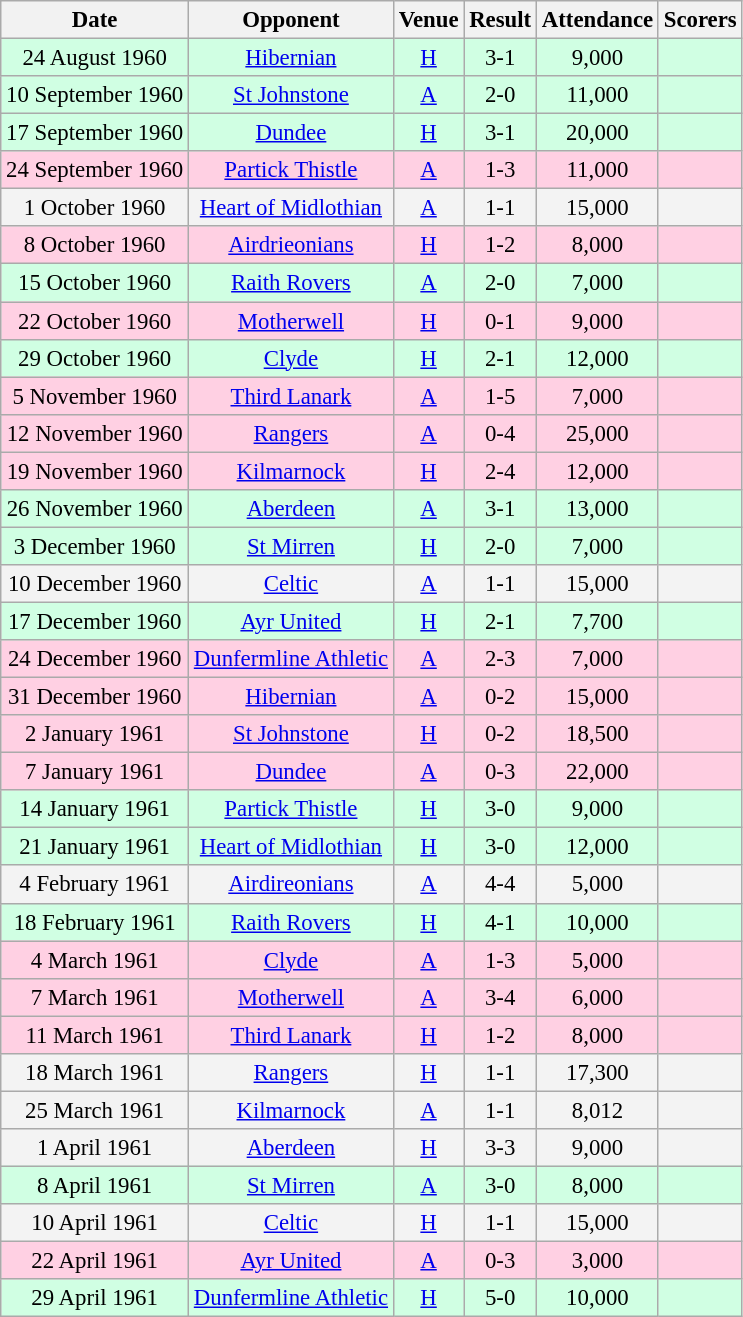<table class="wikitable sortable" style="font-size:95%; text-align:center">
<tr>
<th>Date</th>
<th>Opponent</th>
<th>Venue</th>
<th>Result</th>
<th>Attendance</th>
<th>Scorers</th>
</tr>
<tr bgcolor = "#d0ffe3">
<td>24 August 1960</td>
<td><a href='#'>Hibernian</a></td>
<td><a href='#'>H</a></td>
<td>3-1</td>
<td>9,000</td>
<td></td>
</tr>
<tr bgcolor = "#d0ffe3">
<td>10 September 1960</td>
<td><a href='#'>St Johnstone</a></td>
<td><a href='#'>A</a></td>
<td>2-0</td>
<td>11,000</td>
<td></td>
</tr>
<tr bgcolor = "#d0ffe3">
<td>17 September 1960</td>
<td><a href='#'>Dundee</a></td>
<td><a href='#'>H</a></td>
<td>3-1</td>
<td>20,000</td>
<td></td>
</tr>
<tr bgcolor = "#ffd0e3">
<td>24 September 1960</td>
<td><a href='#'>Partick Thistle</a></td>
<td><a href='#'>A</a></td>
<td>1-3</td>
<td>11,000</td>
<td></td>
</tr>
<tr bgcolor = "#f3f3f3">
<td>1 October 1960</td>
<td><a href='#'>Heart of Midlothian</a></td>
<td><a href='#'>A</a></td>
<td>1-1</td>
<td>15,000</td>
<td></td>
</tr>
<tr bgcolor = "#ffd0e3">
<td>8 October 1960</td>
<td><a href='#'>Airdrieonians</a></td>
<td><a href='#'>H</a></td>
<td>1-2</td>
<td>8,000</td>
<td></td>
</tr>
<tr bgcolor = "#d0ffe3">
<td>15 October 1960</td>
<td><a href='#'>Raith Rovers</a></td>
<td><a href='#'>A</a></td>
<td>2-0</td>
<td>7,000</td>
<td></td>
</tr>
<tr bgcolor = "#ffd0e3">
<td>22 October 1960</td>
<td><a href='#'>Motherwell</a></td>
<td><a href='#'>H</a></td>
<td>0-1</td>
<td>9,000</td>
<td></td>
</tr>
<tr bgcolor = "#d0ffe3">
<td>29 October 1960</td>
<td><a href='#'>Clyde</a></td>
<td><a href='#'>H</a></td>
<td>2-1</td>
<td>12,000</td>
<td></td>
</tr>
<tr bgcolor = "#ffd0e3">
<td>5 November 1960</td>
<td><a href='#'>Third Lanark</a></td>
<td><a href='#'>A</a></td>
<td>1-5</td>
<td>7,000</td>
<td></td>
</tr>
<tr bgcolor = "#ffd0e3">
<td>12 November 1960</td>
<td><a href='#'>Rangers</a></td>
<td><a href='#'>A</a></td>
<td>0-4</td>
<td>25,000</td>
<td></td>
</tr>
<tr bgcolor = "#ffd0e3">
<td>19 November 1960</td>
<td><a href='#'>Kilmarnock</a></td>
<td><a href='#'>H</a></td>
<td>2-4</td>
<td>12,000</td>
<td></td>
</tr>
<tr bgcolor = "#d0ffe3">
<td>26 November 1960</td>
<td><a href='#'>Aberdeen</a></td>
<td><a href='#'>A</a></td>
<td>3-1</td>
<td>13,000</td>
<td></td>
</tr>
<tr bgcolor = "#d0ffe3">
<td>3 December 1960</td>
<td><a href='#'>St Mirren</a></td>
<td><a href='#'>H</a></td>
<td>2-0</td>
<td>7,000</td>
<td></td>
</tr>
<tr bgcolor = "#f3f3f3">
<td>10 December 1960</td>
<td><a href='#'>Celtic</a></td>
<td><a href='#'>A</a></td>
<td>1-1</td>
<td>15,000</td>
<td></td>
</tr>
<tr bgcolor = "#d0ffe3">
<td>17 December 1960</td>
<td><a href='#'>Ayr United</a></td>
<td><a href='#'>H</a></td>
<td>2-1</td>
<td>7,700</td>
<td></td>
</tr>
<tr bgcolor = "#ffd0e3">
<td>24 December 1960</td>
<td><a href='#'>Dunfermline Athletic</a></td>
<td><a href='#'>A</a></td>
<td>2-3</td>
<td>7,000</td>
<td></td>
</tr>
<tr bgcolor = "#ffd0e3">
<td>31 December 1960</td>
<td><a href='#'>Hibernian</a></td>
<td><a href='#'>A</a></td>
<td>0-2</td>
<td>15,000</td>
<td></td>
</tr>
<tr bgcolor = "#ffd0e3">
<td>2 January 1961</td>
<td><a href='#'>St Johnstone</a></td>
<td><a href='#'>H</a></td>
<td>0-2</td>
<td>18,500</td>
<td></td>
</tr>
<tr bgcolor = "#ffd0e3">
<td>7 January 1961</td>
<td><a href='#'>Dundee</a></td>
<td><a href='#'>A</a></td>
<td>0-3</td>
<td>22,000</td>
<td></td>
</tr>
<tr bgcolor = "#d0ffe3">
<td>14 January 1961</td>
<td><a href='#'>Partick Thistle</a></td>
<td><a href='#'>H</a></td>
<td>3-0</td>
<td>9,000</td>
<td></td>
</tr>
<tr bgcolor = "#d0ffe3">
<td>21 January 1961</td>
<td><a href='#'>Heart of Midlothian</a></td>
<td><a href='#'>H</a></td>
<td>3-0</td>
<td>12,000</td>
<td></td>
</tr>
<tr bgcolor = "#f3f3f3">
<td>4 February 1961</td>
<td><a href='#'>Airdireonians</a></td>
<td><a href='#'>A</a></td>
<td>4-4</td>
<td>5,000</td>
<td></td>
</tr>
<tr bgcolor = "#d0ffe3">
<td>18 February 1961</td>
<td><a href='#'>Raith Rovers</a></td>
<td><a href='#'>H</a></td>
<td>4-1</td>
<td>10,000</td>
<td></td>
</tr>
<tr bgcolor = "#ffd0e3">
<td>4 March 1961</td>
<td><a href='#'>Clyde</a></td>
<td><a href='#'>A</a></td>
<td>1-3</td>
<td>5,000</td>
<td></td>
</tr>
<tr bgcolor = "#ffd0e3">
<td>7 March 1961</td>
<td><a href='#'>Motherwell</a></td>
<td><a href='#'>A</a></td>
<td>3-4</td>
<td>6,000</td>
<td></td>
</tr>
<tr bgcolor = "#ffd0e3">
<td>11 March 1961</td>
<td><a href='#'>Third Lanark</a></td>
<td><a href='#'>H</a></td>
<td>1-2</td>
<td>8,000</td>
<td></td>
</tr>
<tr bgcolor = "#f3f3f3">
<td>18 March 1961</td>
<td><a href='#'>Rangers</a></td>
<td><a href='#'>H</a></td>
<td>1-1</td>
<td>17,300</td>
<td></td>
</tr>
<tr bgcolor = "#f3f3f3">
<td>25 March 1961</td>
<td><a href='#'>Kilmarnock</a></td>
<td><a href='#'>A</a></td>
<td>1-1</td>
<td>8,012</td>
<td></td>
</tr>
<tr bgcolor = "#f3f3f3">
<td>1 April 1961</td>
<td><a href='#'>Aberdeen</a></td>
<td><a href='#'>H</a></td>
<td>3-3</td>
<td>9,000</td>
<td></td>
</tr>
<tr bgcolor = "#d0ffe3">
<td>8 April 1961</td>
<td><a href='#'>St Mirren</a></td>
<td><a href='#'>A</a></td>
<td>3-0</td>
<td>8,000</td>
<td></td>
</tr>
<tr bgcolor = "#f3f3f3">
<td>10 April 1961</td>
<td><a href='#'>Celtic</a></td>
<td><a href='#'>H</a></td>
<td>1-1</td>
<td>15,000</td>
<td></td>
</tr>
<tr bgcolor = "#ffd0e3">
<td>22 April 1961</td>
<td><a href='#'>Ayr United</a></td>
<td><a href='#'>A</a></td>
<td>0-3</td>
<td>3,000</td>
<td></td>
</tr>
<tr bgcolor = "#d0ffe3">
<td>29 April 1961</td>
<td><a href='#'>Dunfermline Athletic</a></td>
<td><a href='#'>H</a></td>
<td>5-0</td>
<td>10,000</td>
<td></td>
</tr>
</table>
